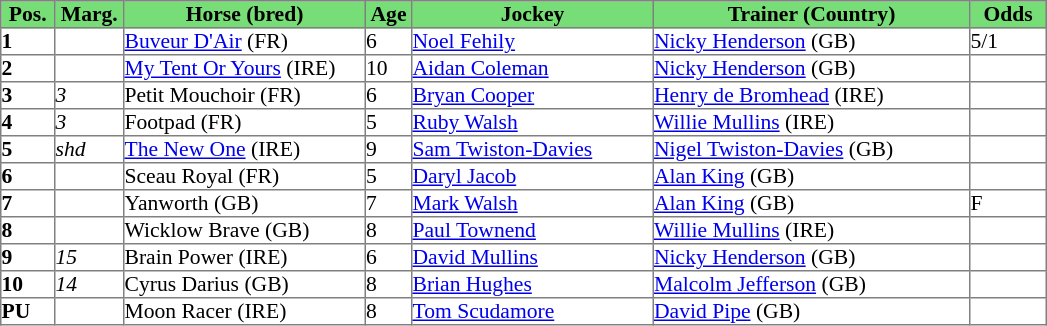<table border="1" cellpadding="0" style="border-collapse: collapse; font-size:90%">
<tr style="background:#7d7; text-align:center;">
<td style="width:35px;"><strong>Pos.</strong></td>
<td style="width:45px;"><strong>Marg.</strong></td>
<td style="width:160px;"><strong>Horse (bred)</strong></td>
<td style="width:30px;"><strong>Age</strong></td>
<td style="width:160px;"><strong>Jockey</strong></td>
<td style="width:210px;"><strong>Trainer (Country)</strong></td>
<td style="width:50px;"><strong>Odds</strong></td>
</tr>
<tr>
<td><strong>1</strong></td>
<td></td>
<td><a href='#'>Buveur D'Air</a> (FR)</td>
<td>6</td>
<td><a href='#'>Noel Fehily</a></td>
<td><a href='#'>Nicky Henderson</a> (GB)</td>
<td>5/1</td>
</tr>
<tr>
<td><strong>2</strong></td>
<td><em></em></td>
<td><a href='#'>My Tent Or Yours</a> (IRE)</td>
<td>10</td>
<td><a href='#'>Aidan Coleman</a></td>
<td><a href='#'>Nicky Henderson</a> (GB)</td>
<td></td>
</tr>
<tr>
<td><strong>3</strong></td>
<td><em>3</em></td>
<td>Petit Mouchoir (FR)</td>
<td>6</td>
<td><a href='#'>Bryan Cooper</a></td>
<td><a href='#'>Henry de Bromhead</a> (IRE)</td>
<td></td>
</tr>
<tr>
<td><strong>4</strong></td>
<td><em>3</em></td>
<td>Footpad (FR)</td>
<td>5</td>
<td><a href='#'>Ruby Walsh</a></td>
<td><a href='#'>Willie Mullins</a> (IRE)</td>
<td></td>
</tr>
<tr>
<td><strong>5</strong></td>
<td><em>shd</em></td>
<td><a href='#'>The New One</a> (IRE)</td>
<td>9</td>
<td><a href='#'>Sam Twiston-Davies</a></td>
<td><a href='#'>Nigel Twiston-Davies</a> (GB)</td>
<td></td>
</tr>
<tr>
<td><strong>6</strong></td>
<td><em></em></td>
<td>Sceau Royal (FR)</td>
<td>5</td>
<td><a href='#'>Daryl Jacob</a></td>
<td><a href='#'>Alan King</a> (GB)</td>
<td></td>
</tr>
<tr>
<td><strong>7</strong></td>
<td><em></em></td>
<td>Yanworth (GB)</td>
<td>7</td>
<td><a href='#'>Mark Walsh</a></td>
<td><a href='#'>Alan King</a> (GB)</td>
<td>F</td>
</tr>
<tr>
<td><strong>8</strong></td>
<td><em></em></td>
<td>Wicklow Brave (GB)</td>
<td>8</td>
<td><a href='#'>Paul Townend</a></td>
<td><a href='#'>Willie Mullins</a> (IRE)</td>
<td></td>
</tr>
<tr>
<td><strong>9</strong></td>
<td><em>15</em></td>
<td>Brain Power (IRE)</td>
<td>6</td>
<td><a href='#'>David Mullins</a></td>
<td><a href='#'>Nicky Henderson</a> (GB)</td>
<td></td>
</tr>
<tr>
<td><strong>10</strong></td>
<td><em>14</em></td>
<td>Cyrus Darius (GB)</td>
<td>8</td>
<td><a href='#'>Brian Hughes</a></td>
<td><a href='#'>Malcolm Jefferson</a> (GB)</td>
<td></td>
</tr>
<tr>
<td><strong>PU</strong></td>
<td></td>
<td>Moon Racer (IRE)</td>
<td>8</td>
<td><a href='#'>Tom Scudamore</a></td>
<td><a href='#'>David Pipe</a> (GB)</td>
<td></td>
</tr>
</table>
